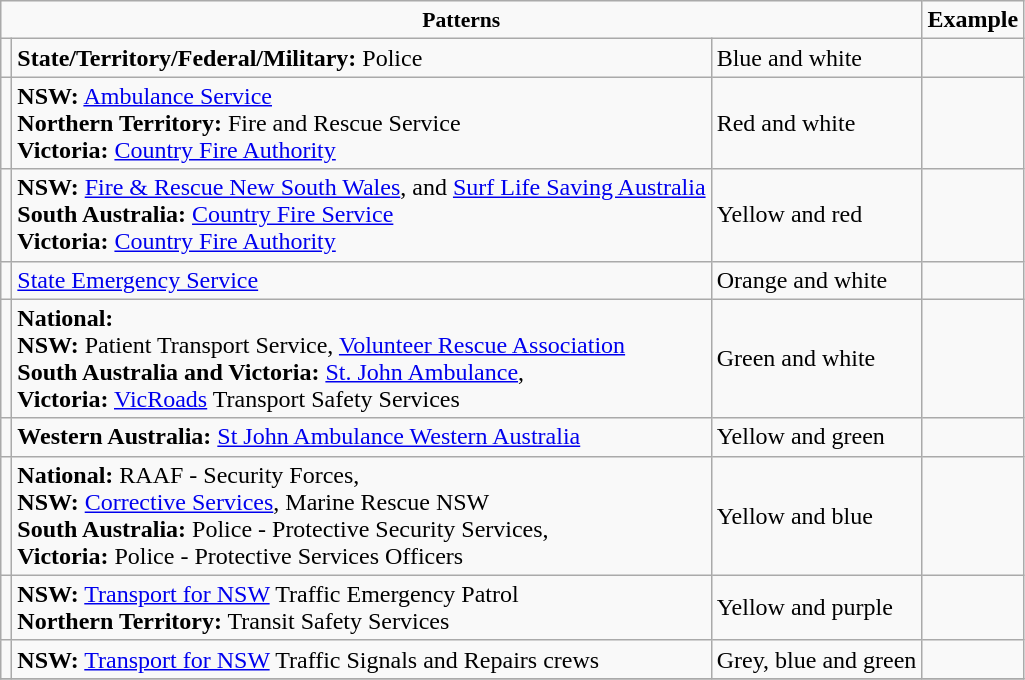<table class="wikitable">
<tr>
<td colspan="3" style="font-size: 90%;" align="center"><strong>Patterns</strong></td>
<td><strong>Example</strong></td>
</tr>
<tr>
<td></td>
<td><strong>State/Territory/Federal/Military:</strong> Police</td>
<td>Blue and white</td>
<td></td>
</tr>
<tr>
<td></td>
<td><strong>NSW:</strong> <a href='#'>Ambulance Service</a><br><strong>Northern Territory:</strong> Fire and Rescue Service<br><strong>Victoria:</strong> <a href='#'>Country Fire Authority</a></td>
<td>Red and white</td>
<td></td>
</tr>
<tr>
<td></td>
<td><strong>NSW:</strong> <a href='#'>Fire & Rescue New South Wales</a>, and <a href='#'>Surf Life Saving Australia</a><br><strong>South Australia:</strong> <a href='#'>Country Fire Service</a><br><strong>Victoria:</strong> <a href='#'>Country Fire Authority</a></td>
<td>Yellow and red</td>
<td></td>
</tr>
<tr>
<td></td>
<td><a href='#'>State Emergency Service</a></td>
<td>Orange and white</td>
<td></td>
</tr>
<tr>
<td></td>
<td><strong>National:</strong> <br><strong>NSW:</strong> Patient Transport Service, <a href='#'>Volunteer Rescue Association</a><br><strong>South Australia and Victoria:</strong> <a href='#'>St. John Ambulance</a>,<br><strong>Victoria:</strong> <a href='#'>VicRoads</a> Transport Safety Services</td>
<td>Green and white</td>
<td></td>
</tr>
<tr>
<td></td>
<td><strong>Western Australia:</strong> <a href='#'>St John Ambulance Western Australia</a></td>
<td>Yellow and green</td>
<td></td>
</tr>
<tr>
<td></td>
<td><strong>National:</strong> RAAF - Security Forces,<br><strong>NSW:</strong> <a href='#'>Corrective Services</a>, Marine Rescue NSW<br><strong>South Australia:</strong> Police - Protective Security Services,<br><strong>Victoria:</strong> Police - Protective Services Officers</td>
<td>Yellow and blue</td>
<td></td>
</tr>
<tr>
<td></td>
<td><strong>NSW:</strong> <a href='#'>Transport for NSW</a> Traffic Emergency Patrol<br><strong>Northern Territory:</strong> Transit Safety Services</td>
<td>Yellow and purple</td>
<td></td>
</tr>
<tr>
<td></td>
<td><strong>NSW:</strong> <a href='#'>Transport for NSW</a> Traffic Signals and Repairs crews</td>
<td>Grey, blue and green</td>
<td></td>
</tr>
<tr>
</tr>
</table>
